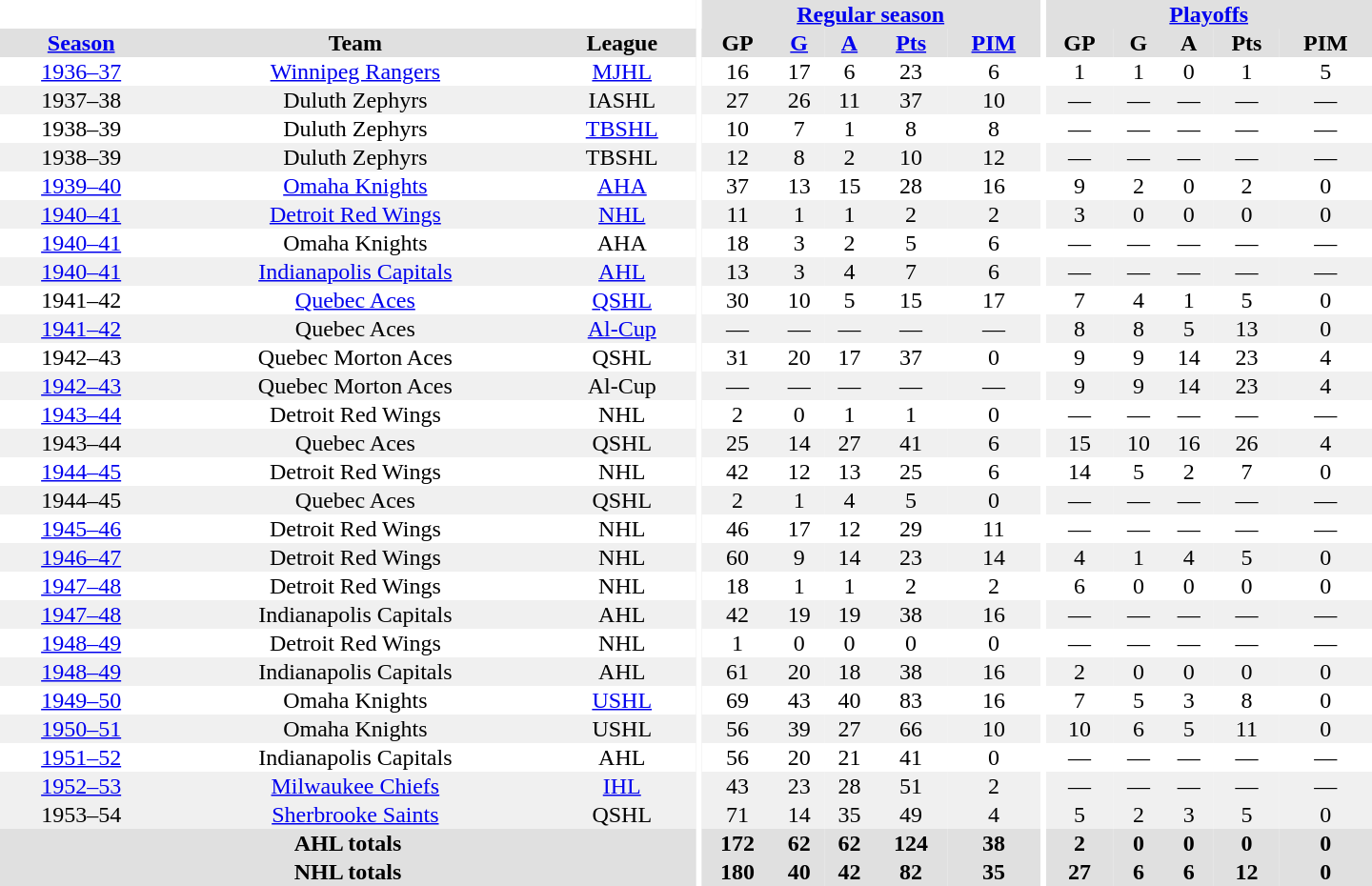<table border="0" cellpadding="1" cellspacing="0" style="text-align:center; width:60em">
<tr bgcolor="#e0e0e0">
<th colspan="3" bgcolor="#ffffff"></th>
<th rowspan="100" bgcolor="#ffffff"></th>
<th colspan="5"><a href='#'>Regular season</a></th>
<th rowspan="100" bgcolor="#ffffff"></th>
<th colspan="5"><a href='#'>Playoffs</a></th>
</tr>
<tr bgcolor="#e0e0e0">
<th><a href='#'>Season</a></th>
<th>Team</th>
<th>League</th>
<th>GP</th>
<th><a href='#'>G</a></th>
<th><a href='#'>A</a></th>
<th><a href='#'>Pts</a></th>
<th><a href='#'>PIM</a></th>
<th>GP</th>
<th>G</th>
<th>A</th>
<th>Pts</th>
<th>PIM</th>
</tr>
<tr>
<td><a href='#'>1936–37</a></td>
<td><a href='#'>Winnipeg Rangers</a></td>
<td><a href='#'>MJHL</a></td>
<td>16</td>
<td>17</td>
<td>6</td>
<td>23</td>
<td>6</td>
<td>1</td>
<td>1</td>
<td>0</td>
<td>1</td>
<td>5</td>
</tr>
<tr bgcolor="#f0f0f0">
<td>1937–38</td>
<td>Duluth Zephyrs</td>
<td>IASHL</td>
<td>27</td>
<td>26</td>
<td>11</td>
<td>37</td>
<td>10</td>
<td>—</td>
<td>—</td>
<td>—</td>
<td>—</td>
<td>—</td>
</tr>
<tr>
<td>1938–39</td>
<td>Duluth Zephyrs</td>
<td><a href='#'>TBSHL</a></td>
<td>10</td>
<td>7</td>
<td>1</td>
<td>8</td>
<td>8</td>
<td>—</td>
<td>—</td>
<td>—</td>
<td>—</td>
<td>—</td>
</tr>
<tr bgcolor="#f0f0f0">
<td>1938–39</td>
<td>Duluth Zephyrs</td>
<td>TBSHL</td>
<td>12</td>
<td>8</td>
<td>2</td>
<td>10</td>
<td>12</td>
<td>—</td>
<td>—</td>
<td>—</td>
<td>—</td>
<td>—</td>
</tr>
<tr>
<td><a href='#'>1939–40</a></td>
<td><a href='#'>Omaha Knights</a></td>
<td><a href='#'>AHA</a></td>
<td>37</td>
<td>13</td>
<td>15</td>
<td>28</td>
<td>16</td>
<td>9</td>
<td>2</td>
<td>0</td>
<td>2</td>
<td>0</td>
</tr>
<tr bgcolor="#f0f0f0">
<td><a href='#'>1940–41</a></td>
<td><a href='#'>Detroit Red Wings</a></td>
<td><a href='#'>NHL</a></td>
<td>11</td>
<td>1</td>
<td>1</td>
<td>2</td>
<td>2</td>
<td>3</td>
<td>0</td>
<td>0</td>
<td>0</td>
<td>0</td>
</tr>
<tr>
<td><a href='#'>1940–41</a></td>
<td>Omaha Knights</td>
<td>AHA</td>
<td>18</td>
<td>3</td>
<td>2</td>
<td>5</td>
<td>6</td>
<td>—</td>
<td>—</td>
<td>—</td>
<td>—</td>
<td>—</td>
</tr>
<tr bgcolor="#f0f0f0">
<td><a href='#'>1940–41</a></td>
<td><a href='#'>Indianapolis Capitals</a></td>
<td><a href='#'>AHL</a></td>
<td>13</td>
<td>3</td>
<td>4</td>
<td>7</td>
<td>6</td>
<td>—</td>
<td>—</td>
<td>—</td>
<td>—</td>
<td>—</td>
</tr>
<tr>
<td>1941–42</td>
<td><a href='#'>Quebec Aces</a></td>
<td><a href='#'>QSHL</a></td>
<td>30</td>
<td>10</td>
<td>5</td>
<td>15</td>
<td>17</td>
<td>7</td>
<td>4</td>
<td>1</td>
<td>5</td>
<td>0</td>
</tr>
<tr bgcolor="#f0f0f0">
<td><a href='#'>1941–42</a></td>
<td>Quebec Aces</td>
<td><a href='#'>Al-Cup</a></td>
<td>—</td>
<td>—</td>
<td>—</td>
<td>—</td>
<td>—</td>
<td>8</td>
<td>8</td>
<td>5</td>
<td>13</td>
<td>0</td>
</tr>
<tr>
<td>1942–43</td>
<td>Quebec Morton Aces</td>
<td>QSHL</td>
<td>31</td>
<td>20</td>
<td>17</td>
<td>37</td>
<td>0</td>
<td>9</td>
<td>9</td>
<td>14</td>
<td>23</td>
<td>4</td>
</tr>
<tr bgcolor="#f0f0f0">
<td><a href='#'>1942–43</a></td>
<td>Quebec Morton Aces</td>
<td>Al-Cup</td>
<td>—</td>
<td>—</td>
<td>—</td>
<td>—</td>
<td>—</td>
<td>9</td>
<td>9</td>
<td>14</td>
<td>23</td>
<td>4</td>
</tr>
<tr>
<td><a href='#'>1943–44</a></td>
<td>Detroit Red Wings</td>
<td>NHL</td>
<td>2</td>
<td>0</td>
<td>1</td>
<td>1</td>
<td>0</td>
<td>—</td>
<td>—</td>
<td>—</td>
<td>—</td>
<td>—</td>
</tr>
<tr bgcolor="#f0f0f0">
<td>1943–44</td>
<td>Quebec Aces</td>
<td>QSHL</td>
<td>25</td>
<td>14</td>
<td>27</td>
<td>41</td>
<td>6</td>
<td>15</td>
<td>10</td>
<td>16</td>
<td>26</td>
<td>4</td>
</tr>
<tr>
<td><a href='#'>1944–45</a></td>
<td>Detroit Red Wings</td>
<td>NHL</td>
<td>42</td>
<td>12</td>
<td>13</td>
<td>25</td>
<td>6</td>
<td>14</td>
<td>5</td>
<td>2</td>
<td>7</td>
<td>0</td>
</tr>
<tr bgcolor="#f0f0f0">
<td>1944–45</td>
<td>Quebec Aces</td>
<td>QSHL</td>
<td>2</td>
<td>1</td>
<td>4</td>
<td>5</td>
<td>0</td>
<td>—</td>
<td>—</td>
<td>—</td>
<td>—</td>
<td>—</td>
</tr>
<tr>
<td><a href='#'>1945–46</a></td>
<td>Detroit Red Wings</td>
<td>NHL</td>
<td>46</td>
<td>17</td>
<td>12</td>
<td>29</td>
<td>11</td>
<td>—</td>
<td>—</td>
<td>—</td>
<td>—</td>
<td>—</td>
</tr>
<tr bgcolor="#f0f0f0">
<td><a href='#'>1946–47</a></td>
<td>Detroit Red Wings</td>
<td>NHL</td>
<td>60</td>
<td>9</td>
<td>14</td>
<td>23</td>
<td>14</td>
<td>4</td>
<td>1</td>
<td>4</td>
<td>5</td>
<td>0</td>
</tr>
<tr>
<td><a href='#'>1947–48</a></td>
<td>Detroit Red Wings</td>
<td>NHL</td>
<td>18</td>
<td>1</td>
<td>1</td>
<td>2</td>
<td>2</td>
<td>6</td>
<td>0</td>
<td>0</td>
<td>0</td>
<td>0</td>
</tr>
<tr bgcolor="#f0f0f0">
<td><a href='#'>1947–48</a></td>
<td>Indianapolis Capitals</td>
<td>AHL</td>
<td>42</td>
<td>19</td>
<td>19</td>
<td>38</td>
<td>16</td>
<td>—</td>
<td>—</td>
<td>—</td>
<td>—</td>
<td>—</td>
</tr>
<tr>
<td><a href='#'>1948–49</a></td>
<td>Detroit Red Wings</td>
<td>NHL</td>
<td>1</td>
<td>0</td>
<td>0</td>
<td>0</td>
<td>0</td>
<td>—</td>
<td>—</td>
<td>—</td>
<td>—</td>
<td>—</td>
</tr>
<tr bgcolor="#f0f0f0">
<td><a href='#'>1948–49</a></td>
<td>Indianapolis Capitals</td>
<td>AHL</td>
<td>61</td>
<td>20</td>
<td>18</td>
<td>38</td>
<td>16</td>
<td>2</td>
<td>0</td>
<td>0</td>
<td>0</td>
<td>0</td>
</tr>
<tr>
<td><a href='#'>1949–50</a></td>
<td>Omaha Knights</td>
<td><a href='#'>USHL</a></td>
<td>69</td>
<td>43</td>
<td>40</td>
<td>83</td>
<td>16</td>
<td>7</td>
<td>5</td>
<td>3</td>
<td>8</td>
<td>0</td>
</tr>
<tr bgcolor="#f0f0f0">
<td><a href='#'>1950–51</a></td>
<td>Omaha Knights</td>
<td>USHL</td>
<td>56</td>
<td>39</td>
<td>27</td>
<td>66</td>
<td>10</td>
<td>10</td>
<td>6</td>
<td>5</td>
<td>11</td>
<td>0</td>
</tr>
<tr>
<td><a href='#'>1951–52</a></td>
<td>Indianapolis Capitals</td>
<td>AHL</td>
<td>56</td>
<td>20</td>
<td>21</td>
<td>41</td>
<td>0</td>
<td>—</td>
<td>—</td>
<td>—</td>
<td>—</td>
<td>—</td>
</tr>
<tr bgcolor="#f0f0f0">
<td><a href='#'>1952–53</a></td>
<td><a href='#'>Milwaukee Chiefs</a></td>
<td><a href='#'>IHL</a></td>
<td>43</td>
<td>23</td>
<td>28</td>
<td>51</td>
<td>2</td>
<td>—</td>
<td>—</td>
<td>—</td>
<td>—</td>
<td>—</td>
</tr>
<tr bgcolor="#f0f0f0">
<td>1953–54</td>
<td><a href='#'>Sherbrooke Saints</a></td>
<td>QSHL</td>
<td>71</td>
<td>14</td>
<td>35</td>
<td>49</td>
<td>4</td>
<td>5</td>
<td>2</td>
<td>3</td>
<td>5</td>
<td>0</td>
</tr>
<tr bgcolor="#e0e0e0">
<th colspan="3">AHL totals</th>
<th>172</th>
<th>62</th>
<th>62</th>
<th>124</th>
<th>38</th>
<th>2</th>
<th>0</th>
<th>0</th>
<th>0</th>
<th>0</th>
</tr>
<tr bgcolor="#e0e0e0">
<th colspan="3">NHL totals</th>
<th>180</th>
<th>40</th>
<th>42</th>
<th>82</th>
<th>35</th>
<th>27</th>
<th>6</th>
<th>6</th>
<th>12</th>
<th>0</th>
</tr>
</table>
